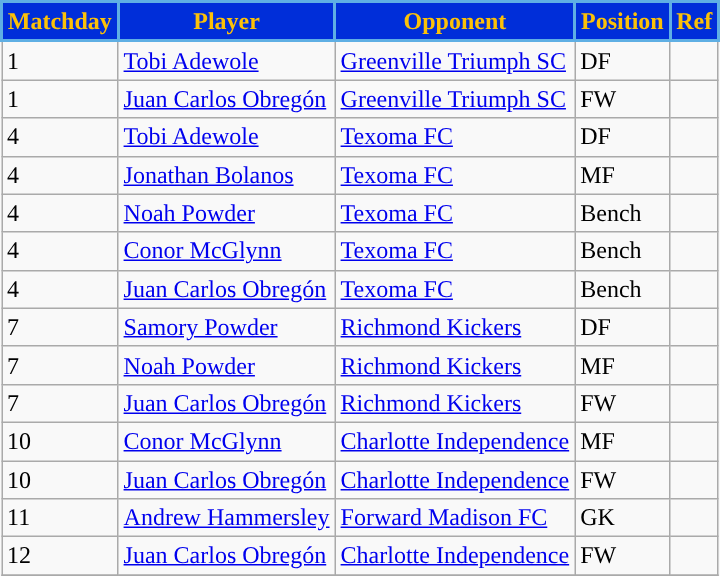<table class=wikitable>
<tr>
<th style="background:#002ED9; color:#FCC108; border:2px solid #5FAFE4;">Matchday</th>
<th style="background:#002ED9; color:#FCC108; border:2px solid #5FAFE4;">Player</th>
<th style="background:#002ED9; color:#FCC108; border:2px solid #5FAFE4;">Opponent</th>
<th style="background:#002ED9; color:#FCC108; border:2px solid #5FAFE4;">Position</th>
<th style="background:#002ED9; color:#FCC108; border:2px solid #5FAFE4;">Ref</th>
</tr>
<tr>
<td>1</td>
<td> <a href='#'>Tobi Adewole</a></td>
<td><a href='#'>Greenville Triumph SC</a></td>
<td>DF</td>
<td></td>
</tr>
<tr>
<td>1</td>
<td> <a href='#'>Juan Carlos Obregón</a></td>
<td><a href='#'>Greenville Triumph SC</a></td>
<td>FW</td>
<td></td>
</tr>
<tr>
<td>4</td>
<td> <a href='#'>Tobi Adewole</a></td>
<td><a href='#'>Texoma FC</a></td>
<td>DF</td>
<td></td>
</tr>
<tr>
<td>4</td>
<td> <a href='#'>Jonathan Bolanos</a></td>
<td><a href='#'>Texoma FC</a></td>
<td>MF</td>
<td></td>
</tr>
<tr>
<td>4</td>
<td> <a href='#'>Noah Powder</a></td>
<td><a href='#'>Texoma FC</a></td>
<td>Bench</td>
<td></td>
</tr>
<tr>
<td>4</td>
<td> <a href='#'>Conor McGlynn</a></td>
<td><a href='#'>Texoma FC</a></td>
<td>Bench</td>
<td></td>
</tr>
<tr>
<td>4</td>
<td> <a href='#'>Juan Carlos Obregón</a></td>
<td><a href='#'>Texoma FC</a></td>
<td>Bench</td>
<td></td>
</tr>
<tr>
<td>7</td>
<td> <a href='#'>Samory Powder</a></td>
<td><a href='#'>Richmond Kickers</a></td>
<td>DF</td>
<td></td>
</tr>
<tr>
<td>7</td>
<td> <a href='#'>Noah Powder</a></td>
<td><a href='#'>Richmond Kickers</a></td>
<td>MF</td>
<td></td>
</tr>
<tr>
<td>7</td>
<td> <a href='#'>Juan Carlos Obregón</a></td>
<td><a href='#'>Richmond Kickers</a></td>
<td>FW</td>
<td></td>
</tr>
<tr>
<td>10</td>
<td> <a href='#'>Conor McGlynn</a></td>
<td><a href='#'>Charlotte Independence</a></td>
<td>MF</td>
<td></td>
</tr>
<tr>
<td>10</td>
<td> <a href='#'>Juan Carlos Obregón</a></td>
<td><a href='#'>Charlotte Independence</a></td>
<td>FW</td>
<td></td>
</tr>
<tr>
<td>11</td>
<td> <a href='#'>Andrew Hammersley</a></td>
<td><a href='#'>Forward Madison FC</a></td>
<td>GK</td>
<td></td>
</tr>
<tr>
<td>12</td>
<td> <a href='#'>Juan Carlos Obregón</a></td>
<td><a href='#'>Charlotte Independence</a></td>
<td>FW</td>
<td></td>
</tr>
<tr>
</tr>
</table>
